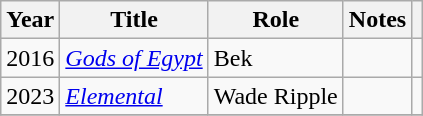<table class="wikitable">
<tr>
<th>Year</th>
<th>Title</th>
<th>Role</th>
<th>Notes</th>
<th></th>
</tr>
<tr>
<td>2016</td>
<td><em><a href='#'>Gods of Egypt</a></em></td>
<td>Bek</td>
<td></td>
<td></td>
</tr>
<tr>
<td>2023</td>
<td><em><a href='#'>Elemental</a></em></td>
<td>Wade Ripple</td>
<td></td>
<td></td>
</tr>
<tr>
</tr>
</table>
